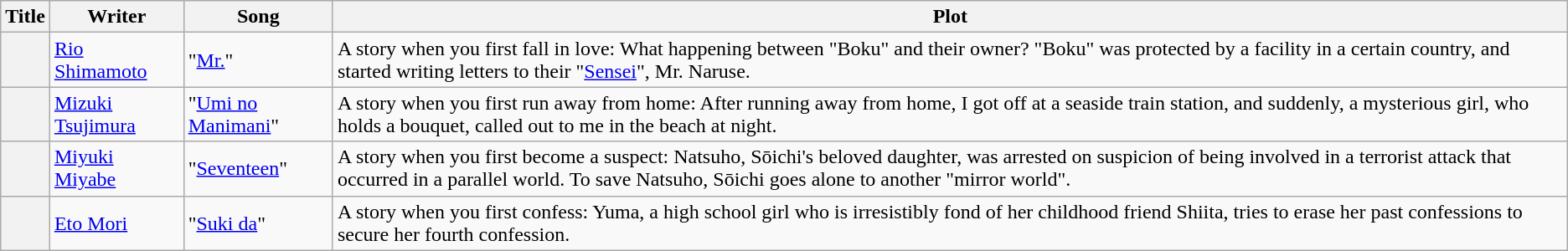<table class="wikitable plainrowheaders">
<tr>
<th scope="col">Title</th>
<th scope="col">Writer</th>
<th scope="col">Song</th>
<th scope="col">Plot</th>
</tr>
<tr>
<th scope="row"></th>
<td><a href='#'>Rio Shimamoto</a></td>
<td>"<a href='#'>Mr.</a>"</td>
<td>A story when you first fall in love: What happening between "Boku" and their owner? "Boku" was protected by a facility in a certain country, and started writing letters to their "<a href='#'>Sensei</a>", Mr. Naruse.</td>
</tr>
<tr>
<th scope="row"></th>
<td><a href='#'>Mizuki Tsujimura</a></td>
<td>"<a href='#'>Umi no Manimani</a>"</td>
<td>A story when you first run away from home: After running away from home, I got off at a seaside train station, and suddenly, a mysterious girl, who holds a bouquet, called out to me in the beach at night.</td>
</tr>
<tr>
<th scope="row"></th>
<td><a href='#'>Miyuki Miyabe</a></td>
<td>"<a href='#'>Seventeen</a>"</td>
<td>A story when you first become a suspect: Natsuho, Sōichi's beloved daughter, was arrested on suspicion of being involved in a terrorist attack that occurred in a parallel world. To save Natsuho, Sōichi goes alone to another "mirror world".</td>
</tr>
<tr>
<th scope="row"></th>
<td><a href='#'>Eto Mori</a></td>
<td>"<a href='#'>Suki da</a>"</td>
<td>A story when you first confess: Yuma, a high school girl who is irresistibly fond of her childhood friend Shiita, tries to erase her past confessions to secure her fourth confession.</td>
</tr>
</table>
